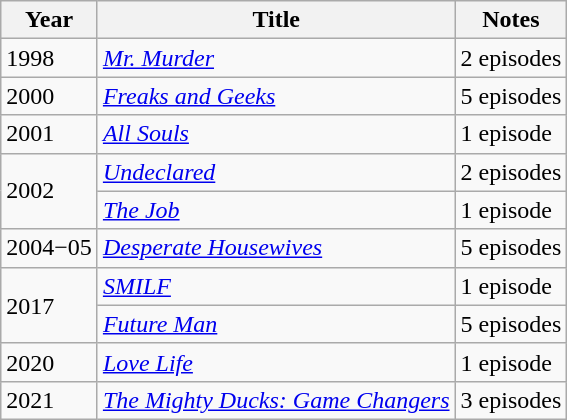<table class="wikitable">
<tr>
<th>Year</th>
<th>Title</th>
<th>Notes</th>
</tr>
<tr>
<td>1998</td>
<td><em><a href='#'>Mr. Murder</a></em></td>
<td>2 episodes</td>
</tr>
<tr>
<td>2000</td>
<td><em><a href='#'>Freaks and Geeks</a></em></td>
<td>5 episodes</td>
</tr>
<tr>
<td>2001</td>
<td><em><a href='#'>All Souls</a></em></td>
<td>1 episode</td>
</tr>
<tr>
<td rowspan=2>2002</td>
<td><em><a href='#'>Undeclared</a></em></td>
<td>2 episodes</td>
</tr>
<tr>
<td><em><a href='#'>The Job</a></em></td>
<td>1 episode</td>
</tr>
<tr>
<td>2004−05</td>
<td><em><a href='#'>Desperate Housewives</a></em></td>
<td>5 episodes</td>
</tr>
<tr>
<td rowspan=2>2017</td>
<td><em><a href='#'>SMILF</a></em></td>
<td>1 episode</td>
</tr>
<tr>
<td><em><a href='#'>Future Man</a></em></td>
<td>5 episodes</td>
</tr>
<tr>
<td>2020</td>
<td><em><a href='#'>Love Life</a></em></td>
<td>1 episode</td>
</tr>
<tr>
<td>2021</td>
<td><em><a href='#'>The Mighty Ducks: Game Changers</a></em></td>
<td>3 episodes</td>
</tr>
</table>
